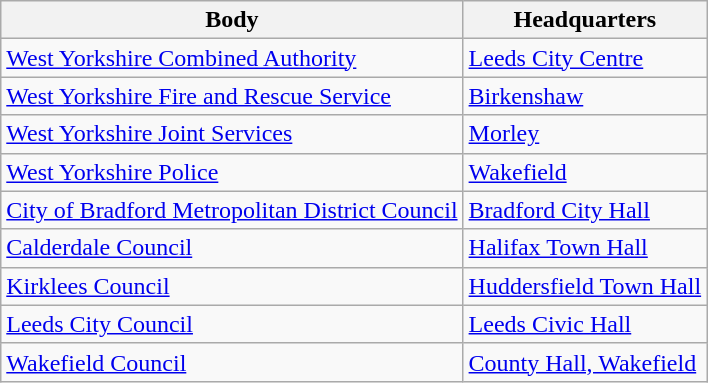<table class = "wikitable">
<tr>
<th>Body</th>
<th>Headquarters</th>
</tr>
<tr>
<td><a href='#'>West Yorkshire Combined Authority</a></td>
<td><a href='#'>Leeds City Centre</a></td>
</tr>
<tr>
<td><a href='#'>West Yorkshire Fire and Rescue Service</a></td>
<td><a href='#'>Birkenshaw</a></td>
</tr>
<tr>
<td><a href='#'>West Yorkshire Joint Services</a></td>
<td><a href='#'>Morley</a></td>
</tr>
<tr>
<td><a href='#'>West Yorkshire Police</a></td>
<td><a href='#'>Wakefield</a></td>
</tr>
<tr>
<td><a href='#'>City of Bradford Metropolitan District Council</a></td>
<td><a href='#'>Bradford City Hall</a></td>
</tr>
<tr>
<td><a href='#'>Calderdale Council</a></td>
<td><a href='#'>Halifax Town Hall</a></td>
</tr>
<tr>
<td><a href='#'>Kirklees Council</a></td>
<td><a href='#'>Huddersfield Town Hall</a></td>
</tr>
<tr>
<td><a href='#'>Leeds City Council</a></td>
<td><a href='#'>Leeds Civic Hall</a></td>
</tr>
<tr>
<td><a href='#'>Wakefield Council</a></td>
<td><a href='#'>County Hall, Wakefield</a></td>
</tr>
</table>
